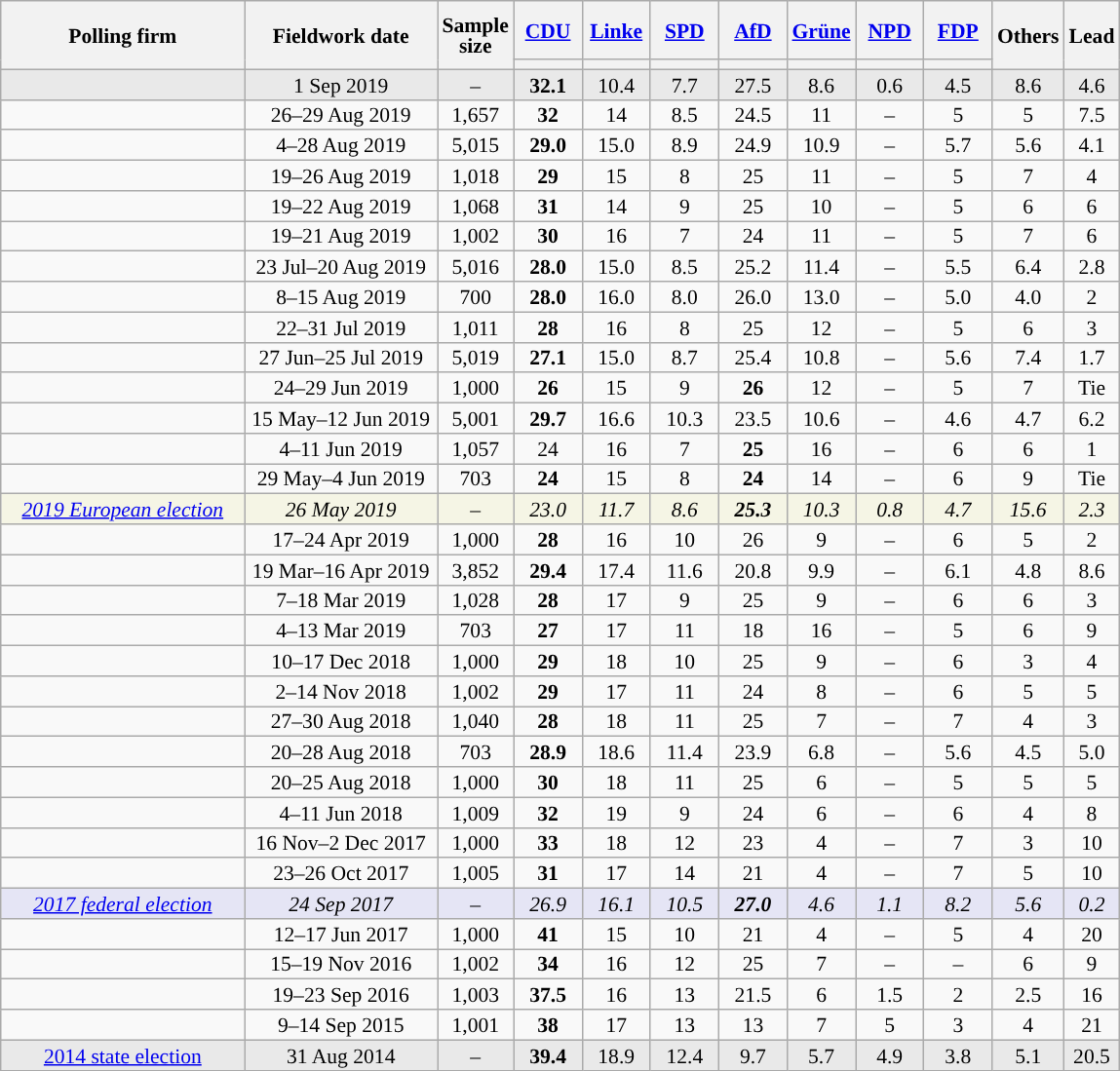<table class="wikitable sortable" style="text-align:center;font-size:90%;line-height:14px;">
<tr style="height:40px;">
<th style="width:160px;" rowspan="2">Polling firm</th>
<th style="width:125px;" rowspan="2">Fieldwork date</th>
<th style="width:35px;" rowspan="2">Sample<br>size</th>
<th class="unsortable" style="width:40px;"><a href='#'>CDU</a></th>
<th class="unsortable" style="width:40px;"><a href='#'>Linke</a></th>
<th class="unsortable" style="width:40px;"><a href='#'>SPD</a></th>
<th class="unsortable" style="width:40px;"><a href='#'>AfD</a></th>
<th class="unsortable" style="width:40px;"><a href='#'>Grüne</a></th>
<th class="unsortable" style="width:40px;"><a href='#'>NPD</a></th>
<th class="unsortable" style="width:40px;"><a href='#'>FDP</a></th>
<th class="unsortable" style="width:40px;" rowspan="2">Others</th>
<th style="width:30px;" rowspan="2">Lead</th>
</tr>
<tr>
<th style="background:"></th>
<th style="background:"></th>
<th style="background:"></th>
<th style="background:"></th>
<th style="background:"></th>
<th style="background:"></th>
<th style="background:"></th>
</tr>
<tr style="background:#E9E9E9;">
<td></td>
<td data-sort-value="2019-09-01">1 Sep 2019</td>
<td>–</td>
<td><strong>32.1</strong></td>
<td>10.4</td>
<td>7.7</td>
<td>27.5</td>
<td>8.6</td>
<td>0.6</td>
<td>4.5</td>
<td>8.6</td>
<td style="background:">4.6</td>
</tr>
<tr>
<td></td>
<td data-sort-value="2019-08-29">26–29 Aug 2019</td>
<td>1,657</td>
<td><strong>32</strong></td>
<td>14</td>
<td>8.5</td>
<td>24.5</td>
<td>11</td>
<td>–</td>
<td>5</td>
<td>5</td>
<td style="background:">7.5</td>
</tr>
<tr>
<td></td>
<td data-sort-value="2019-08-28">4–28 Aug 2019</td>
<td>5,015</td>
<td><strong>29.0</strong></td>
<td>15.0</td>
<td>8.9</td>
<td>24.9</td>
<td>10.9</td>
<td>–</td>
<td>5.7</td>
<td>5.6</td>
<td style="background:">4.1</td>
</tr>
<tr>
<td></td>
<td data-sort-value="2019-08-26">19–26 Aug 2019</td>
<td>1,018</td>
<td><strong>29</strong></td>
<td>15</td>
<td>8</td>
<td>25</td>
<td>11</td>
<td>–</td>
<td>5</td>
<td>7</td>
<td style="background:">4</td>
</tr>
<tr>
<td></td>
<td data-sort-value="2019-08-22">19–22 Aug 2019</td>
<td>1,068</td>
<td><strong>31</strong></td>
<td>14</td>
<td>9</td>
<td>25</td>
<td>10</td>
<td>–</td>
<td>5</td>
<td>6</td>
<td style="background:">6</td>
</tr>
<tr>
<td></td>
<td data-sort-value="2019-08-21">19–21 Aug 2019</td>
<td>1,002</td>
<td><strong>30</strong></td>
<td>16</td>
<td>7</td>
<td>24</td>
<td>11</td>
<td>–</td>
<td>5</td>
<td>7</td>
<td style="background:">6</td>
</tr>
<tr>
<td></td>
<td data-sort-value="2019-08-20">23 Jul–20 Aug 2019</td>
<td>5,016</td>
<td><strong>28.0</strong></td>
<td>15.0</td>
<td>8.5</td>
<td>25.2</td>
<td>11.4</td>
<td>–</td>
<td>5.5</td>
<td>6.4</td>
<td style="background:">2.8</td>
</tr>
<tr>
<td></td>
<td>8–15 Aug 2019</td>
<td>700</td>
<td><strong>28.0</strong></td>
<td>16.0</td>
<td>8.0</td>
<td>26.0</td>
<td>13.0</td>
<td>–</td>
<td>5.0</td>
<td>4.0</td>
<td style="background:">2</td>
</tr>
<tr>
<td></td>
<td data-sort-value="2019-07-31">22–31 Jul 2019</td>
<td>1,011</td>
<td><strong>28</strong></td>
<td>16</td>
<td>8</td>
<td>25</td>
<td>12</td>
<td>–</td>
<td>5</td>
<td>6</td>
<td style="background:">3</td>
</tr>
<tr>
<td></td>
<td data-sort-value="2019-07-25">27 Jun–25 Jul 2019</td>
<td>5,019</td>
<td><strong>27.1</strong></td>
<td>15.0</td>
<td>8.7</td>
<td>25.4</td>
<td>10.8</td>
<td>–</td>
<td>5.6</td>
<td>7.4</td>
<td style="background:">1.7</td>
</tr>
<tr>
<td></td>
<td data-sort-value="2019-06-29">24–29 Jun 2019</td>
<td>1,000</td>
<td><strong>26</strong></td>
<td>15</td>
<td>9</td>
<td><strong>26</strong></td>
<td>12</td>
<td>–</td>
<td>5</td>
<td>7</td>
<td data-sort-value="0">Tie</td>
</tr>
<tr>
<td></td>
<td data-sort-value="2019-06-12">15 May–12 Jun 2019</td>
<td>5,001</td>
<td><strong>29.7</strong></td>
<td>16.6</td>
<td>10.3</td>
<td>23.5</td>
<td>10.6</td>
<td>–</td>
<td>4.6</td>
<td>4.7</td>
<td style="background:">6.2</td>
</tr>
<tr>
<td></td>
<td data-sort-value="2019-06-11">4–11 Jun 2019</td>
<td>1,057</td>
<td>24</td>
<td>16</td>
<td>7</td>
<td><strong>25</strong></td>
<td>16</td>
<td>–</td>
<td>6</td>
<td>6</td>
<td style="background:">1</td>
</tr>
<tr>
<td></td>
<td data-sort-value="2019-06-04">29 May–4 Jun 2019</td>
<td>703</td>
<td><strong>24</strong></td>
<td>15</td>
<td>8</td>
<td><strong>24</strong></td>
<td>14</td>
<td>–</td>
<td>6</td>
<td>9</td>
<td data-sort-value="0">Tie</td>
</tr>
<tr style="background:#F5F5E5;font-style:italic;">
<td><a href='#'>2019 European election</a></td>
<td data-sort-value="2019-05-26">26 May 2019</td>
<td>–</td>
<td>23.0</td>
<td>11.7</td>
<td>8.6</td>
<td><strong>25.3</strong></td>
<td>10.3</td>
<td>0.8</td>
<td>4.7</td>
<td>15.6</td>
<td style="background:">2.3</td>
</tr>
<tr>
<td></td>
<td data-sort-value="2019-04-24">17–24 Apr 2019</td>
<td>1,000</td>
<td><strong>28</strong></td>
<td>16</td>
<td>10</td>
<td>26</td>
<td>9</td>
<td>–</td>
<td>6</td>
<td>5</td>
<td style="background:">2</td>
</tr>
<tr>
<td></td>
<td data-sort-value="2019-04-16">19 Mar–16 Apr 2019</td>
<td>3,852</td>
<td><strong>29.4</strong></td>
<td>17.4</td>
<td>11.6</td>
<td>20.8</td>
<td>9.9</td>
<td>–</td>
<td>6.1</td>
<td>4.8</td>
<td style="background:">8.6</td>
</tr>
<tr>
<td></td>
<td data-sort-value="2019-03-18">7–18 Mar 2019</td>
<td>1,028</td>
<td><strong>28</strong></td>
<td>17</td>
<td>9</td>
<td>25</td>
<td>9</td>
<td>–</td>
<td>6</td>
<td>6</td>
<td style="background:">3</td>
</tr>
<tr>
<td></td>
<td data-sort-value="2019-03-13">4–13 Mar 2019</td>
<td>703</td>
<td><strong>27</strong></td>
<td>17</td>
<td>11</td>
<td>18</td>
<td>16</td>
<td>–</td>
<td>5</td>
<td>6</td>
<td style="background:">9</td>
</tr>
<tr>
<td></td>
<td data-sort-value="2018-12-17">10–17 Dec 2018</td>
<td>1,000</td>
<td><strong>29</strong></td>
<td>18</td>
<td>10</td>
<td>25</td>
<td>9</td>
<td>–</td>
<td>6</td>
<td>3</td>
<td style="background:">4</td>
</tr>
<tr>
<td></td>
<td data-sort-value="2018-11-14">2–14 Nov 2018</td>
<td>1,002</td>
<td><strong>29</strong></td>
<td>17</td>
<td>11</td>
<td>24</td>
<td>8</td>
<td>–</td>
<td>6</td>
<td>5</td>
<td style="background:">5</td>
</tr>
<tr>
<td></td>
<td data-sort-value="2018-08-30">27–30 Aug 2018</td>
<td>1,040</td>
<td><strong>28</strong></td>
<td>18</td>
<td>11</td>
<td>25</td>
<td>7</td>
<td>–</td>
<td>7</td>
<td>4</td>
<td style="background:">3</td>
</tr>
<tr>
<td></td>
<td data-sort-value="2018-08-28">20–28 Aug 2018</td>
<td>703</td>
<td><strong>28.9</strong></td>
<td>18.6</td>
<td>11.4</td>
<td>23.9</td>
<td>6.8</td>
<td>–</td>
<td>5.6</td>
<td>4.5</td>
<td style="background:">5.0</td>
</tr>
<tr>
<td></td>
<td data-sort-value="2018-08-25">20–25 Aug 2018</td>
<td>1,000</td>
<td><strong>30</strong></td>
<td>18</td>
<td>11</td>
<td>25</td>
<td>6</td>
<td>–</td>
<td>5</td>
<td>5</td>
<td style="background:">5</td>
</tr>
<tr>
<td></td>
<td data-sort-value="2018-06-11">4–11 Jun 2018</td>
<td>1,009</td>
<td><strong>32</strong></td>
<td>19</td>
<td>9</td>
<td>24</td>
<td>6</td>
<td>–</td>
<td>6</td>
<td>4</td>
<td style="background:">8</td>
</tr>
<tr>
<td></td>
<td data-sort-value="2017-12-02">16 Nov–2 Dec 2017</td>
<td>1,000</td>
<td><strong>33</strong></td>
<td>18</td>
<td>12</td>
<td>23</td>
<td>4</td>
<td>–</td>
<td>7</td>
<td>3</td>
<td style="background:">10</td>
</tr>
<tr>
<td></td>
<td data-sort-value="2017-10-26">23–26 Oct 2017</td>
<td>1,005</td>
<td><strong>31</strong></td>
<td>17</td>
<td>14</td>
<td>21</td>
<td>4</td>
<td>–</td>
<td>7</td>
<td>5</td>
<td style="background:">10</td>
</tr>
<tr style="background:#E5E5F5;font-style:italic;">
<td><a href='#'>2017 federal election</a></td>
<td data-sort-value="2017-09-24">24 Sep 2017</td>
<td>–</td>
<td>26.9</td>
<td>16.1</td>
<td>10.5</td>
<td><strong>27.0</strong></td>
<td>4.6</td>
<td>1.1</td>
<td>8.2</td>
<td>5.6</td>
<td style="background:">0.2</td>
</tr>
<tr>
<td></td>
<td data-sort-value="2017-06-17">12–17 Jun 2017</td>
<td>1,000</td>
<td><strong>41</strong></td>
<td>15</td>
<td>10</td>
<td>21</td>
<td>4</td>
<td>–</td>
<td>5</td>
<td>4</td>
<td style="background:">20</td>
</tr>
<tr>
<td></td>
<td data-sort-value="2016-11-19">15–19 Nov 2016</td>
<td>1,002</td>
<td><strong>34</strong></td>
<td>16</td>
<td>12</td>
<td>25</td>
<td>7</td>
<td>–</td>
<td>–</td>
<td>6</td>
<td style="background:">9</td>
</tr>
<tr>
<td></td>
<td data-sort-value="2016-09-23">19–23 Sep 2016</td>
<td>1,003</td>
<td><strong>37.5</strong></td>
<td>16</td>
<td>13</td>
<td>21.5</td>
<td>6</td>
<td>1.5</td>
<td>2</td>
<td>2.5</td>
<td style="background:">16</td>
</tr>
<tr>
<td></td>
<td data-sort-value="2015-09-14">9–14 Sep 2015</td>
<td>1,001</td>
<td><strong>38</strong></td>
<td>17</td>
<td>13</td>
<td>13</td>
<td>7</td>
<td>5</td>
<td>3</td>
<td>4</td>
<td style="background:">21</td>
</tr>
<tr style="background:#E9E9E9;">
<td><a href='#'>2014 state election</a></td>
<td data-sort-value="2014-08-31">31 Aug 2014</td>
<td>–</td>
<td><strong>39.4</strong></td>
<td>18.9</td>
<td>12.4</td>
<td>9.7</td>
<td>5.7</td>
<td>4.9</td>
<td>3.8</td>
<td>5.1</td>
<td style="background:">20.5</td>
</tr>
</table>
